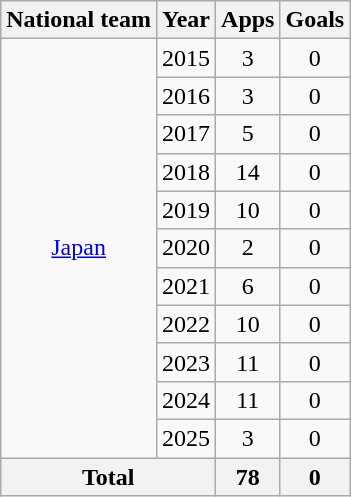<table class="wikitable" style="text-align:center">
<tr>
<th>National team</th>
<th>Year</th>
<th>Apps</th>
<th>Goals</th>
</tr>
<tr>
<td rowspan="11"><a href='#'>Japan</a></td>
<td>2015</td>
<td>3</td>
<td>0</td>
</tr>
<tr>
<td>2016</td>
<td>3</td>
<td>0</td>
</tr>
<tr>
<td>2017</td>
<td>5</td>
<td>0</td>
</tr>
<tr>
<td>2018</td>
<td>14</td>
<td>0</td>
</tr>
<tr>
<td>2019</td>
<td>10</td>
<td>0</td>
</tr>
<tr>
<td>2020</td>
<td>2</td>
<td>0</td>
</tr>
<tr>
<td>2021</td>
<td>6</td>
<td>0</td>
</tr>
<tr>
<td>2022</td>
<td>10</td>
<td>0</td>
</tr>
<tr>
<td>2023</td>
<td>11</td>
<td>0</td>
</tr>
<tr>
<td>2024</td>
<td>11</td>
<td>0</td>
</tr>
<tr>
<td>2025</td>
<td>3</td>
<td>0</td>
</tr>
<tr>
<th colspan="2">Total</th>
<th>78</th>
<th>0</th>
</tr>
</table>
